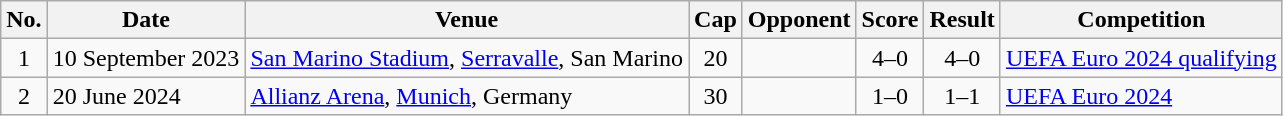<table class="wikitable sortable">
<tr>
<th scope="col">No.</th>
<th scope="col">Date</th>
<th scope="col">Venue</th>
<th scope="col">Cap</th>
<th scope="col">Opponent</th>
<th scope="col">Score</th>
<th scope="col">Result</th>
<th scope="col">Competition</th>
</tr>
<tr>
<td style="text-align: center;">1</td>
<td>10 September 2023</td>
<td><a href='#'>San Marino Stadium</a>, <a href='#'>Serravalle</a>, San Marino</td>
<td style="text-align: center;">20</td>
<td></td>
<td style="text-align: center;">4–0</td>
<td style="text-align: center;">4–0</td>
<td><a href='#'>UEFA Euro 2024 qualifying</a></td>
</tr>
<tr>
<td style="text-align: center;">2</td>
<td>20 June 2024</td>
<td><a href='#'>Allianz Arena</a>, <a href='#'>Munich</a>, Germany</td>
<td style="text-align: center;">30</td>
<td></td>
<td style="text-align: center;">1–0</td>
<td style="text-align: center;">1–1</td>
<td><a href='#'>UEFA Euro 2024</a></td>
</tr>
</table>
